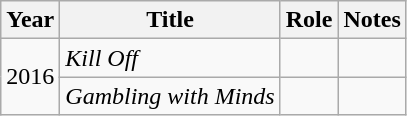<table class="wikitable">
<tr>
<th>Year</th>
<th>Title</th>
<th>Role</th>
<th>Notes</th>
</tr>
<tr>
<td rowspan=2>2016</td>
<td><em>Kill Off</em></td>
<td></td>
<td></td>
</tr>
<tr>
<td><em>Gambling with Minds</em></td>
<td></td>
<td></td>
</tr>
</table>
